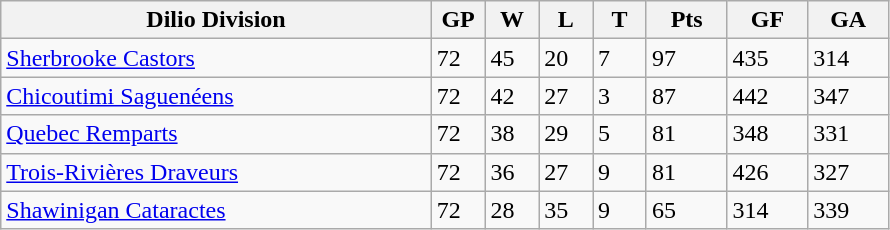<table class="wikitable">
<tr>
<th bgcolor="#DDDDFF" width="40%">Dilio Division</th>
<th bgcolor="#DDDDFF" width="5%">GP</th>
<th bgcolor="#DDDDFF" width="5%">W</th>
<th bgcolor="#DDDDFF" width="5%">L</th>
<th bgcolor="#DDDDFF" width="5%">T</th>
<th bgcolor="#DDDDFF" width="7.5%">Pts</th>
<th bgcolor="#DDDDFF" width="7.5%">GF</th>
<th bgcolor="#DDDDFF" width="7.5%">GA</th>
</tr>
<tr>
<td><a href='#'>Sherbrooke Castors</a></td>
<td>72</td>
<td>45</td>
<td>20</td>
<td>7</td>
<td>97</td>
<td>435</td>
<td>314</td>
</tr>
<tr>
<td><a href='#'>Chicoutimi Saguenéens</a></td>
<td>72</td>
<td>42</td>
<td>27</td>
<td>3</td>
<td>87</td>
<td>442</td>
<td>347</td>
</tr>
<tr>
<td><a href='#'>Quebec Remparts</a></td>
<td>72</td>
<td>38</td>
<td>29</td>
<td>5</td>
<td>81</td>
<td>348</td>
<td>331</td>
</tr>
<tr>
<td><a href='#'>Trois-Rivières Draveurs</a></td>
<td>72</td>
<td>36</td>
<td>27</td>
<td>9</td>
<td>81</td>
<td>426</td>
<td>327</td>
</tr>
<tr>
<td><a href='#'>Shawinigan Cataractes</a></td>
<td>72</td>
<td>28</td>
<td>35</td>
<td>9</td>
<td>65</td>
<td>314</td>
<td>339</td>
</tr>
</table>
